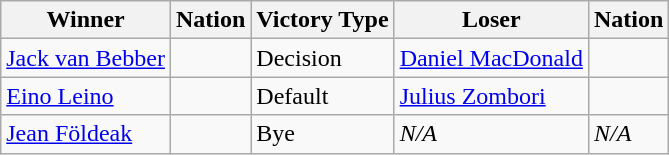<table class="wikitable sortable" style="text-align:left;">
<tr>
<th>Winner</th>
<th>Nation</th>
<th>Victory Type</th>
<th>Loser</th>
<th>Nation</th>
</tr>
<tr>
<td><a href='#'>Jack van Bebber</a></td>
<td></td>
<td>Decision</td>
<td><a href='#'>Daniel MacDonald</a></td>
<td></td>
</tr>
<tr>
<td><a href='#'>Eino Leino</a></td>
<td></td>
<td>Default</td>
<td><a href='#'>Julius Zombori</a></td>
<td></td>
</tr>
<tr>
<td><a href='#'>Jean Földeak</a></td>
<td></td>
<td>Bye</td>
<td><em>N/A</em></td>
<td><em>N/A</em></td>
</tr>
</table>
